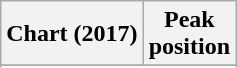<table class="wikitable sortable plainrowheaders" style="text-align:center">
<tr>
<th scope="col">Chart (2017)</th>
<th scope="col">Peak<br>position</th>
</tr>
<tr>
</tr>
<tr>
</tr>
<tr>
</tr>
<tr>
</tr>
<tr>
</tr>
<tr>
</tr>
<tr>
</tr>
<tr>
</tr>
<tr>
</tr>
<tr>
</tr>
<tr>
</tr>
<tr>
</tr>
<tr>
</tr>
<tr>
</tr>
</table>
